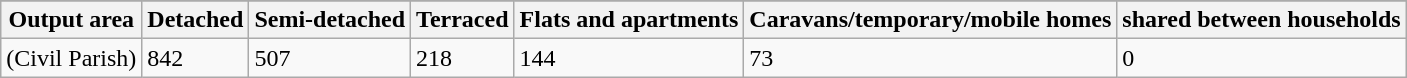<table class="wikitable">
<tr>
</tr>
<tr>
<th>Output area</th>
<th>Detached</th>
<th>Semi-detached</th>
<th>Terraced</th>
<th>Flats and apartments</th>
<th>Caravans/temporary/mobile homes</th>
<th>shared between households</th>
</tr>
<tr>
<td>(Civil Parish)</td>
<td>842</td>
<td>507</td>
<td>218</td>
<td>144</td>
<td>73</td>
<td>0</td>
</tr>
</table>
